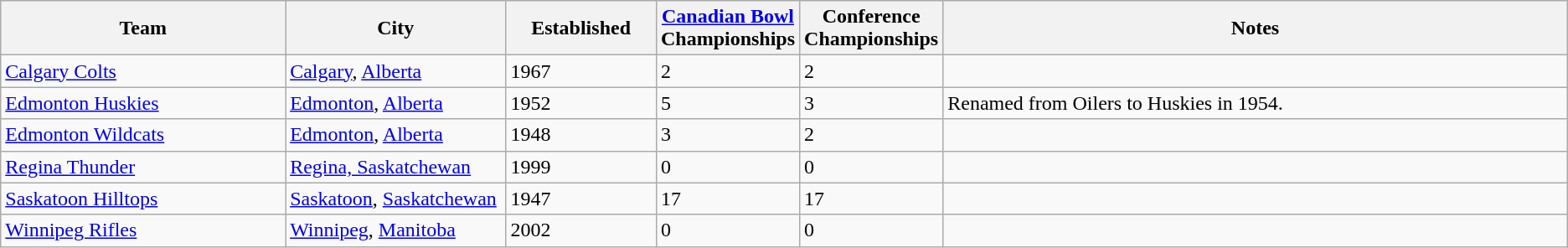<table class="wikitable">
<tr>
<th bgcolor="#DDDDFF" width="20%">Team</th>
<th bgcolor="#DDDDFF" width="15%">City</th>
<th bgcolor="#DDDDFF" width="10%">Established</th>
<th bgcolor="#DDDDFF" width="5%"><a href='#'>Canadian Bowl</a> Championships</th>
<th bgcolor="#DDDDFF" width="5%">Conference Championships</th>
<th bgcolor="#DDDDFF" width="45%">Notes</th>
</tr>
<tr>
<td><a href='#'>Calgary Colts</a></td>
<td><a href='#'>Calgary</a>, <a href='#'>Alberta</a></td>
<td>1967</td>
<td>2</td>
<td>2</td>
<td></td>
</tr>
<tr>
<td><a href='#'>Edmonton Huskies</a></td>
<td><a href='#'>Edmonton</a>, <a href='#'>Alberta</a></td>
<td>1952</td>
<td>5</td>
<td>3</td>
<td>Renamed from Oilers to Huskies in 1954.</td>
</tr>
<tr>
<td><a href='#'>Edmonton Wildcats</a></td>
<td><a href='#'>Edmonton</a>, <a href='#'>Alberta</a></td>
<td>1948</td>
<td>3</td>
<td>2</td>
<td></td>
</tr>
<tr>
<td><a href='#'>Regina Thunder</a></td>
<td><a href='#'>Regina, Saskatchewan</a></td>
<td>1999</td>
<td>0</td>
<td>0</td>
<td></td>
</tr>
<tr>
<td><a href='#'>Saskatoon Hilltops</a></td>
<td><a href='#'>Saskatoon</a>, <a href='#'>Saskatchewan</a></td>
<td>1947</td>
<td>17</td>
<td>17</td>
<td></td>
</tr>
<tr>
<td><a href='#'>Winnipeg Rifles</a></td>
<td><a href='#'>Winnipeg</a>, <a href='#'>Manitoba</a></td>
<td>2002</td>
<td>0</td>
<td>0</td>
<td></td>
</tr>
</table>
